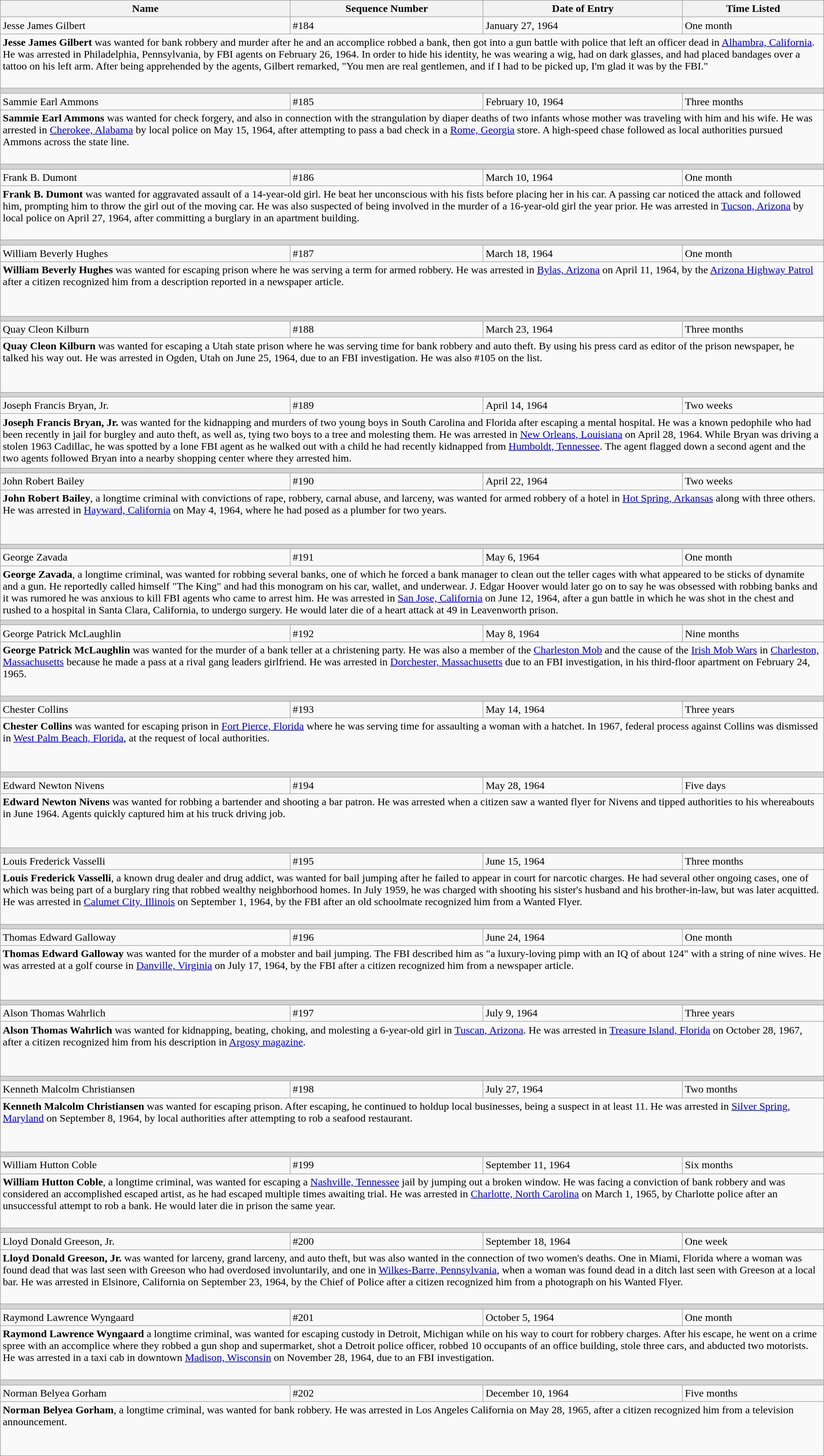<table class="wikitable">
<tr>
<th>Name</th>
<th>Sequence Number</th>
<th>Date of Entry</th>
<th>Time Listed</th>
</tr>
<tr>
<td height="10">Jesse James Gilbert</td>
<td>#184</td>
<td>January 27, 1964</td>
<td>One month</td>
</tr>
<tr>
<td colspan="4" height="75" valign="top"><strong>Jesse James Gilbert</strong> was wanted for bank robbery and murder after he and an accomplice robbed a bank, then got into a gun battle with police that left an officer dead in <a href='#'>Alhambra, California</a>. He was arrested in Philadelphia, Pennsylvania, by FBI agents on February 26, 1964. In order to hide his identity, he was wearing a wig, had on dark glasses, and had placed bandages over a tattoo on his left arm. After being apprehended by the agents, Gilbert remarked, "You men are real gentlemen, and if I had to be picked up, I'm glad it was by the FBI."</td>
</tr>
<tr>
<td colspan="4" style="background-color:lightgrey;"></td>
</tr>
<tr>
<td height="10">Sammie Earl Ammons</td>
<td>#185</td>
<td>February 10, 1964</td>
<td>Three months</td>
</tr>
<tr>
<td colspan="4" height="75" valign="top"><strong>Sammie Earl Ammons</strong> was wanted for check forgery, and also in connection with the strangulation by diaper deaths of two infants whose mother was traveling with him and his wife. He was arrested in <a href='#'>Cherokee, Alabama</a> by local police on May 15, 1964, after attempting to pass a bad check in a <a href='#'>Rome, Georgia</a> store. A high-speed chase followed as local authorities pursued Ammons across the state line.</td>
</tr>
<tr>
<td colspan="4" style="background-color:lightgrey;"></td>
</tr>
<tr>
<td height="10">Frank B. Dumont</td>
<td>#186</td>
<td>March 10, 1964</td>
<td>One month</td>
</tr>
<tr>
<td colspan="4" height="75" valign="top"><strong>Frank B. Dumont</strong> was wanted for aggravated assault of a 14-year-old girl. He beat her unconscious with his fists before placing her in his car. A passing car noticed the attack and followed him, prompting him to throw the girl out of the moving car. He was also suspected of being involved in the murder of a 16-year-old girl the year prior. He was arrested in <a href='#'>Tucson, Arizona</a> by local police on April 27, 1964, after committing a burglary in an apartment building.</td>
</tr>
<tr>
<td colspan="4" style="background-color:lightgrey;"></td>
</tr>
<tr>
<td height="10">William Beverly Hughes</td>
<td>#187</td>
<td>March 18, 1964</td>
<td>One month</td>
</tr>
<tr>
<td colspan="4" height="75" valign="top"><strong>William Beverly Hughes</strong> was wanted for escaping prison where he was serving a term for armed robbery. He was arrested in <a href='#'>Bylas, Arizona</a> on April 11, 1964, by the <a href='#'>Arizona Highway Patrol</a> after a citizen recognized him from a description reported in a newspaper article.</td>
</tr>
<tr>
<td colspan="4" style="background-color:lightgrey;"></td>
</tr>
<tr>
<td height="10">Quay Cleon Kilburn</td>
<td>#188</td>
<td>March 23, 1964</td>
<td>Three months</td>
</tr>
<tr>
<td colspan="4" height="75" valign="top"><strong>Quay Cleon Kilburn</strong> was wanted for escaping a Utah state prison where he was serving time for bank robbery and auto theft. By using his press card as editor of the prison newspaper, he talked his way out. He was arrested in Ogden, Utah on June 25, 1964, due to an FBI investigation. He was also #105 on the list.</td>
</tr>
<tr>
<td colspan="4" style="background-color:lightgrey;"></td>
</tr>
<tr>
<td height="10">Joseph Francis Bryan, Jr.</td>
<td>#189</td>
<td>April 14, 1964</td>
<td>Two weeks</td>
</tr>
<tr>
<td colspan="4" height="75" valign="top"><strong>Joseph Francis Bryan, Jr.</strong> was wanted for the kidnapping and murders of two young boys in South Carolina and Florida after escaping a mental hospital. He was a known pedophile who had been recently in jail for burgley and auto theft, as well as, tying two boys to a tree and molesting them. He was arrested in <a href='#'>New Orleans, Louisiana</a> on April 28, 1964. While Bryan was driving a stolen 1963 Cadillac, he was spotted by a lone FBI agent as he walked out with a child he had recently kidnapped from <a href='#'>Humboldt, Tennessee</a>. The agent flagged down a second agent and the two agents followed Bryan into a nearby shopping center where they arrested him.</td>
</tr>
<tr>
<td colspan="4" style="background-color:lightgrey;"></td>
</tr>
<tr>
<td height="10">John Robert Bailey</td>
<td>#190</td>
<td>April 22, 1964</td>
<td>Two weeks</td>
</tr>
<tr>
<td colspan="4" height="75" valign="top"><strong>John Robert Bailey</strong>, a longtime criminal with convictions of rape, robbery, carnal abuse, and larceny, was wanted for armed robbery of a hotel in <a href='#'>Hot Spring, Arkansas</a> along with three others. He was arrested in <a href='#'>Hayward, California</a> on May 4, 1964, where he had posed as a plumber for two years.</td>
</tr>
<tr>
<td colspan="4" style="background-color:lightgrey;"></td>
</tr>
<tr>
<td height="10">George Zavada</td>
<td>#191</td>
<td>May 6, 1964</td>
<td>One month</td>
</tr>
<tr>
<td colspan="4" height="75" valign="top"><strong>George Zavada</strong>, a longtime criminal, was wanted for robbing several banks, one of which he forced a bank manager to clean out the teller cages with what appeared to be sticks of dynamite and a gun. He reportedly called himself "The King" and had this monogram on his car, wallet, and underwear. J. Edgar Hoover would later go on to say he was obsessed with robbing banks and it was rumored he was anxious to kill FBI agents who came to arrest him. He was arrested in <a href='#'>San Jose, California</a> on June 12, 1964, after a gun battle in which he was shot in the chest and rushed to a hospital in Santa Clara, California, to undergo surgery. He would later die of a heart attack at 49 in Leavenworth prison.</td>
</tr>
<tr>
<td colspan="4" style="background-color:lightgrey;"></td>
</tr>
<tr>
<td height="10">George Patrick McLaughlin</td>
<td>#192</td>
<td>May 8, 1964</td>
<td>Nine months</td>
</tr>
<tr>
<td colspan="4" height="75" valign="top"><strong>George Patrick McLaughlin</strong> was wanted for the murder of a bank teller at a christening party. He was also a member of the <a href='#'>Charleston Mob</a> and the cause of the <a href='#'>Irish Mob Wars</a> in <a href='#'>Charleston, Massachusetts</a> because he made a pass at a rival gang leaders girlfriend. He was arrested in <a href='#'>Dorchester, Massachusetts</a> due to an FBI investigation, in his third-floor apartment on February 24, 1965.</td>
</tr>
<tr>
<td colspan="4" style="background-color:lightgrey;"></td>
</tr>
<tr>
<td height="10">Chester Collins</td>
<td>#193</td>
<td>May 14, 1964</td>
<td>Three years</td>
</tr>
<tr>
<td colspan="4" height="75" valign="top"><strong>Chester Collins</strong> was wanted for escaping prison in <a href='#'>Fort Pierce, Florida</a> where he was serving time for assaulting a woman with a hatchet. In 1967, federal process against Collins was dismissed in <a href='#'>West Palm Beach, Florida</a>, at the request of local authorities.</td>
</tr>
<tr>
<td colspan="4" style="background-color:lightgrey;"></td>
</tr>
<tr>
<td height="10">Edward Newton Nivens</td>
<td>#194</td>
<td>May 28, 1964</td>
<td>Five days</td>
</tr>
<tr>
<td colspan="4" height="75" valign="top"><strong>Edward Newton Nivens</strong> was wanted for robbing a bartender and shooting a bar patron. He was arrested when a citizen saw a wanted flyer for Nivens and tipped authorities to his whereabouts in June 1964. Agents quickly captured him at his truck driving job.</td>
</tr>
<tr>
<td colspan="4" style="background-color:lightgrey;"></td>
</tr>
<tr>
<td height="10">Louis Frederick Vasselli</td>
<td>#195</td>
<td>June 15, 1964</td>
<td>Three months</td>
</tr>
<tr>
<td colspan="4" height="75" valign="top"><strong>Louis Frederick Vasselli</strong>, a known drug dealer and drug addict, was wanted for bail jumping after he failed to appear in court for narcotic charges. He had several other ongoing cases, one of which was being part of a burglary ring that robbed wealthy neighborhood homes. In July 1959, he was charged with shooting his sister's husband and his brother-in-law, but was later acquitted. He was arrested in <a href='#'>Calumet City, Illinois</a> on September 1, 1964, by the FBI after an old schoolmate recognized him from a Wanted Flyer.</td>
</tr>
<tr>
<td colspan="4" style="background-color:lightgrey;"></td>
</tr>
<tr>
<td height="10">Thomas Edward Galloway</td>
<td>#196</td>
<td>June 24, 1964</td>
<td>One month</td>
</tr>
<tr>
<td colspan="4" height="75" valign="top"><strong>Thomas Edward Galloway</strong> was wanted for the murder of a mobster and bail jumping. The FBI described him as "a luxury-loving pimp with an IQ of about 124" with a string of nine wives. He was arrested at a golf course in <a href='#'>Danville, Virginia</a> on July 17, 1964, by the FBI after a citizen recognized him from a newspaper article.</td>
</tr>
<tr>
<td colspan="4" style="background-color:lightgrey;"></td>
</tr>
<tr>
<td height="10">Alson Thomas Wahrlich</td>
<td>#197</td>
<td>July 9, 1964</td>
<td>Three years</td>
</tr>
<tr>
<td colspan="4" height="75" valign="top"><strong>Alson Thomas Wahrlich</strong> was wanted for kidnapping, beating, choking, and molesting a 6-year-old girl in <a href='#'>Tuscan, Arizona</a>. He was arrested in <a href='#'>Treasure Island, Florida</a> on October 28, 1967, after a citizen recognized him from his description in <a href='#'>Argosy magazine</a>.</td>
</tr>
<tr>
<td colspan="4" style="background-color:lightgrey;"></td>
</tr>
<tr>
<td height="10">Kenneth Malcolm Christiansen</td>
<td>#198</td>
<td>July 27, 1964</td>
<td>Two months</td>
</tr>
<tr>
<td colspan="4" height="75" valign="top"><strong>Kenneth Malcolm Christiansen</strong> was wanted for escaping prison. After escaping, he continued to holdup local businesses, being a suspect in at least 11. He was arrested in <a href='#'>Silver Spring, Maryland</a> on September 8, 1964, by local authorities after attempting to rob a seafood restaurant.</td>
</tr>
<tr>
<td colspan="4" style="background-color:lightgrey;"></td>
</tr>
<tr>
<td height="10">William Hutton Coble</td>
<td>#199</td>
<td>September 11, 1964</td>
<td>Six months</td>
</tr>
<tr>
<td colspan="4" height="75" valign="top"><strong>William Hutton Coble</strong>, a longtime criminal, was wanted for escaping a <a href='#'>Nashville, Tennessee</a> jail by jumping out a broken window. He was facing a conviction of bank robbery and was considered an accomplished escaped artist, as he had escaped multiple times awaiting trial. He was arrested in <a href='#'>Charlotte, North Carolina</a> on March 1, 1965, by Charlotte police after an unsuccessful attempt to rob a bank. He would later die in prison the same year.</td>
</tr>
<tr>
<td colspan="4" style="background-color:lightgrey;"></td>
</tr>
<tr>
<td height="10">Lloyd Donald Greeson, Jr.</td>
<td>#200</td>
<td>September 18, 1964</td>
<td>One week</td>
</tr>
<tr>
<td colspan="4" height="75" valign="top"><strong>Lloyd Donald Greeson, Jr.</strong> was wanted for larceny, grand larceny, and auto theft, but was also wanted in the connection of two women's deaths. One in Miami, Florida where a woman was found dead that was last seen with Greeson who had overdosed involuntarily, and one in <a href='#'>Wilkes-Barre, Pennsylvania</a>, when a woman was found dead in a ditch last seen with Greeson at a local bar. He was arrested in Elsinore, California on September 23, 1964, by the Chief of Police after a citizen recognized him from a photograph on his Wanted Flyer.</td>
</tr>
<tr>
<td colspan="4" style="background-color:lightgrey;"></td>
</tr>
<tr>
<td height="10">Raymond Lawrence Wyngaard</td>
<td>#201</td>
<td>October 5, 1964</td>
<td>One month</td>
</tr>
<tr>
<td colspan="4" height="75" valign="top"><strong>Raymond Lawrence Wyngaard</strong> a longtime criminal, was wanted for escaping custody in Detroit, Michigan while on his way to court for robbery charges. After his escape, he went on a crime spree with an accomplice where they robbed a gun shop and supermarket, shot a Detroit police officer, robbed 10 occupants of an office building, stole three cars, and abducted two motorists. He was arrested in a taxi cab in downtown <a href='#'>Madison, Wisconsin</a> on November 28, 1964, due to an FBI investigation.</td>
</tr>
<tr>
<td colspan="4" style="background-color:lightgrey;"></td>
</tr>
<tr>
<td height="10">Norman Belyea Gorham</td>
<td>#202</td>
<td>December 10, 1964</td>
<td>Five months</td>
</tr>
<tr>
<td colspan="4" height="75" valign="top"><strong>Norman Belyea Gorham</strong>, a longtime criminal, was wanted for bank robbery. He was arrested in Los Angeles California on May 28, 1965, after a citizen recognized him from a television announcement.</td>
</tr>
</table>
